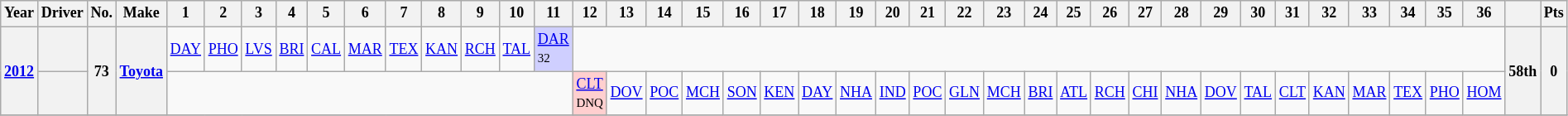<table class="wikitable" style="texNogn:center; font-size:75%">
<tr>
<th>Year</th>
<th>Driver</th>
<th>No.</th>
<th>Make</th>
<th>1</th>
<th>2</th>
<th>3</th>
<th>4</th>
<th>5</th>
<th>6</th>
<th>7</th>
<th>8</th>
<th>9</th>
<th>10</th>
<th>11</th>
<th>12</th>
<th>13</th>
<th>14</th>
<th>15</th>
<th>16</th>
<th>17</th>
<th>18</th>
<th>19</th>
<th>20</th>
<th>21</th>
<th>22</th>
<th>23</th>
<th>24</th>
<th>25</th>
<th>26</th>
<th>27</th>
<th>28</th>
<th>29</th>
<th>30</th>
<th>31</th>
<th>32</th>
<th>33</th>
<th>34</th>
<th>35</th>
<th>36</th>
<th></th>
<th>Pts</th>
</tr>
<tr>
<th rowspan=2><a href='#'>2012</a></th>
<th></th>
<th rowspan=2>73</th>
<th rowspan=2><a href='#'>Toyota</a></th>
<td><a href='#'>DAY</a></td>
<td><a href='#'>PHO</a></td>
<td><a href='#'>LVS</a></td>
<td><a href='#'>BRI</a></td>
<td><a href='#'>CAL</a></td>
<td><a href='#'>MAR</a></td>
<td><a href='#'>TEX</a></td>
<td><a href='#'>KAN</a></td>
<td><a href='#'>RCH</a></td>
<td><a href='#'>TAL</a></td>
<td style="background:#CFCFFF;"><a href='#'>DAR</a><br><small>32</small></td>
<td colspan=25></td>
<th rowspan=2>58th</th>
<th rowspan=2>0</th>
</tr>
<tr>
<th></th>
<td colspan=11></td>
<td style="background:#FFCFCF;"><a href='#'>CLT</a><br><small>DNQ</small></td>
<td><a href='#'>DOV</a></td>
<td><a href='#'>POC</a></td>
<td><a href='#'>MCH</a></td>
<td><a href='#'>SON</a></td>
<td><a href='#'>KEN</a></td>
<td><a href='#'>DAY</a></td>
<td><a href='#'>NHA</a></td>
<td><a href='#'>IND</a></td>
<td><a href='#'>POC</a></td>
<td><a href='#'>GLN</a></td>
<td><a href='#'>MCH</a></td>
<td><a href='#'>BRI</a></td>
<td><a href='#'>ATL</a></td>
<td><a href='#'>RCH</a></td>
<td><a href='#'>CHI</a></td>
<td><a href='#'>NHA</a></td>
<td><a href='#'>DOV</a></td>
<td><a href='#'>TAL</a></td>
<td><a href='#'>CLT</a></td>
<td><a href='#'>KAN</a></td>
<td><a href='#'>MAR</a></td>
<td><a href='#'>TEX</a></td>
<td><a href='#'>PHO</a></td>
<td><a href='#'>HOM</a></td>
</tr>
<tr>
</tr>
</table>
